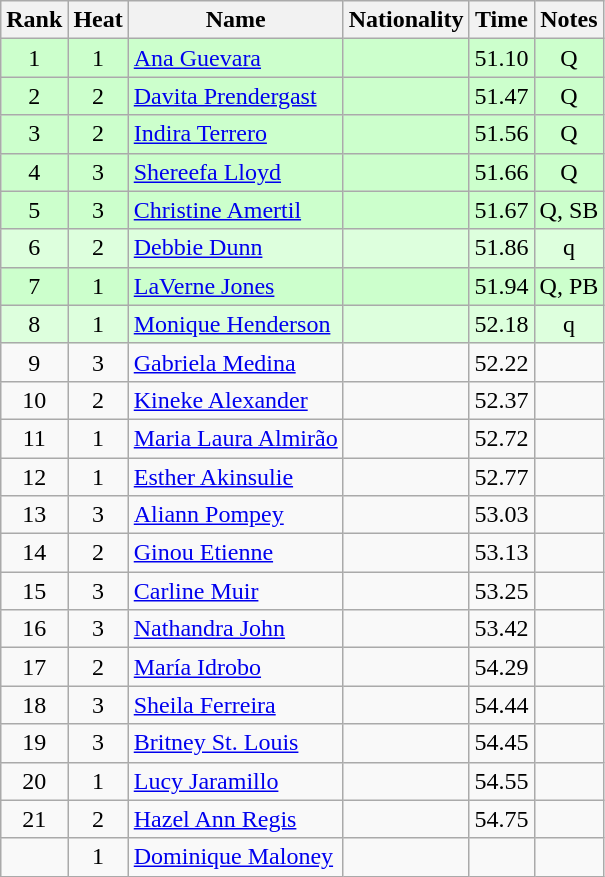<table class="wikitable sortable" style="text-align:center">
<tr>
<th>Rank</th>
<th>Heat</th>
<th>Name</th>
<th>Nationality</th>
<th>Time</th>
<th>Notes</th>
</tr>
<tr bgcolor=ccffcc>
<td>1</td>
<td>1</td>
<td align=left><a href='#'>Ana Guevara</a></td>
<td align=left></td>
<td>51.10</td>
<td>Q</td>
</tr>
<tr bgcolor=ccffcc>
<td>2</td>
<td>2</td>
<td align=left><a href='#'>Davita Prendergast</a></td>
<td align=left></td>
<td>51.47</td>
<td>Q</td>
</tr>
<tr bgcolor=ccffcc>
<td>3</td>
<td>2</td>
<td align=left><a href='#'>Indira Terrero</a></td>
<td align=left></td>
<td>51.56</td>
<td>Q</td>
</tr>
<tr bgcolor=ccffcc>
<td>4</td>
<td>3</td>
<td align=left><a href='#'>Shereefa Lloyd</a></td>
<td align=left></td>
<td>51.66</td>
<td>Q</td>
</tr>
<tr bgcolor=ccffcc>
<td>5</td>
<td>3</td>
<td align=left><a href='#'>Christine Amertil</a></td>
<td align=left></td>
<td>51.67</td>
<td>Q, SB</td>
</tr>
<tr bgcolor=ddffdd>
<td>6</td>
<td>2</td>
<td align=left><a href='#'>Debbie Dunn</a></td>
<td align=left></td>
<td>51.86</td>
<td>q</td>
</tr>
<tr bgcolor=ccffcc>
<td>7</td>
<td>1</td>
<td align=left><a href='#'>LaVerne Jones</a></td>
<td align=left></td>
<td>51.94</td>
<td>Q, PB</td>
</tr>
<tr bgcolor=ddffdd>
<td>8</td>
<td>1</td>
<td align=left><a href='#'>Monique Henderson</a></td>
<td align=left></td>
<td>52.18</td>
<td>q</td>
</tr>
<tr>
<td>9</td>
<td>3</td>
<td align=left><a href='#'>Gabriela Medina</a></td>
<td align=left></td>
<td>52.22</td>
<td></td>
</tr>
<tr>
<td>10</td>
<td>2</td>
<td align=left><a href='#'>Kineke Alexander</a></td>
<td align=left></td>
<td>52.37</td>
<td></td>
</tr>
<tr>
<td>11</td>
<td>1</td>
<td align=left><a href='#'>Maria Laura Almirão</a></td>
<td align=left></td>
<td>52.72</td>
<td></td>
</tr>
<tr>
<td>12</td>
<td>1</td>
<td align=left><a href='#'>Esther Akinsulie</a></td>
<td align=left></td>
<td>52.77</td>
<td></td>
</tr>
<tr>
<td>13</td>
<td>3</td>
<td align=left><a href='#'>Aliann Pompey</a></td>
<td align=left></td>
<td>53.03</td>
<td></td>
</tr>
<tr>
<td>14</td>
<td>2</td>
<td align=left><a href='#'>Ginou Etienne</a></td>
<td align=left></td>
<td>53.13</td>
<td></td>
</tr>
<tr>
<td>15</td>
<td>3</td>
<td align=left><a href='#'>Carline Muir</a></td>
<td align=left></td>
<td>53.25</td>
<td></td>
</tr>
<tr>
<td>16</td>
<td>3</td>
<td align=left><a href='#'>Nathandra John</a></td>
<td align=left></td>
<td>53.42</td>
<td></td>
</tr>
<tr>
<td>17</td>
<td>2</td>
<td align=left><a href='#'>María Idrobo</a></td>
<td align=left></td>
<td>54.29</td>
<td></td>
</tr>
<tr>
<td>18</td>
<td>3</td>
<td align=left><a href='#'>Sheila Ferreira</a></td>
<td align=left></td>
<td>54.44</td>
<td></td>
</tr>
<tr>
<td>19</td>
<td>3</td>
<td align=left><a href='#'>Britney St. Louis</a></td>
<td align=left></td>
<td>54.45</td>
<td></td>
</tr>
<tr>
<td>20</td>
<td>1</td>
<td align=left><a href='#'>Lucy Jaramillo</a></td>
<td align=left></td>
<td>54.55</td>
<td></td>
</tr>
<tr>
<td>21</td>
<td>2</td>
<td align=left><a href='#'>Hazel Ann Regis</a></td>
<td align=left></td>
<td>54.75</td>
<td></td>
</tr>
<tr>
<td></td>
<td>1</td>
<td align=left><a href='#'>Dominique Maloney</a></td>
<td align=left></td>
<td></td>
<td></td>
</tr>
</table>
